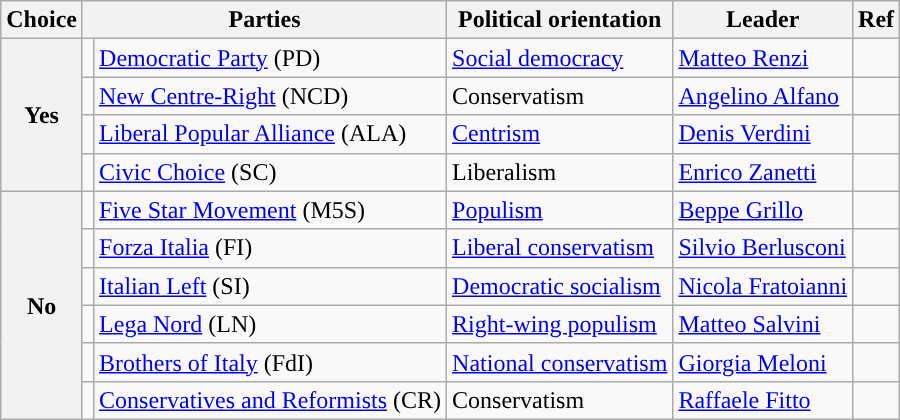<table class="wikitable">
<tr>
<th>Choice</th>
<th colspan=2>Parties</th>
<th>Political orientation</th>
<th>Leader</th>
<th>Ref</th>
</tr>
<tr>
<th rowspan=4> Yes</th>
<td style="background-color: "></td>
<td><a href='#'>Democratic Party</a> (PD)</td>
<td><a href='#'>Social democracy</a></td>
<td><a href='#'>Matteo Renzi</a></td>
<td></td>
</tr>
<tr>
<td style="background-color: "></td>
<td><a href='#'>New Centre-Right</a> (NCD)</td>
<td>Conservatism</td>
<td><a href='#'>Angelino Alfano</a></td>
<td></td>
</tr>
<tr>
<td style="background-color: "></td>
<td><a href='#'>Liberal Popular Alliance</a> (ALA)</td>
<td><a href='#'>Centrism</a></td>
<td><a href='#'>Denis Verdini</a></td>
<td></td>
</tr>
<tr>
<td style="background-color: "></td>
<td><a href='#'>Civic Choice</a> (SC)</td>
<td>Liberalism</td>
<td><a href='#'>Enrico Zanetti</a></td>
<td></td>
</tr>
<tr>
<th rowspan=6> No</th>
<td style="background-color: "></td>
<td><a href='#'>Five Star Movement</a> (M5S)</td>
<td><a href='#'>Populism</a></td>
<td><a href='#'>Beppe Grillo</a></td>
<td></td>
</tr>
<tr>
<td style="background-color: "></td>
<td><a href='#'>Forza Italia</a> (FI)</td>
<td><a href='#'>Liberal conservatism</a></td>
<td><a href='#'>Silvio Berlusconi</a></td>
<td></td>
</tr>
<tr>
<td style="background-color: "></td>
<td><a href='#'>Italian Left</a> (SI)</td>
<td><a href='#'>Democratic socialism</a></td>
<td><a href='#'>Nicola Fratoianni</a></td>
<td></td>
</tr>
<tr>
<td style="background-color: "></td>
<td><a href='#'>Lega Nord</a> (LN)</td>
<td><a href='#'>Right-wing populism</a></td>
<td><a href='#'>Matteo Salvini</a></td>
<td></td>
</tr>
<tr>
<td style="background-color: "></td>
<td><a href='#'>Brothers of Italy</a> (FdI)</td>
<td><a href='#'>National conservatism</a></td>
<td><a href='#'>Giorgia Meloni</a></td>
<td></td>
</tr>
<tr>
<td style="background-color: "></td>
<td><a href='#'>Conservatives and Reformists</a> (CR)</td>
<td>Conservatism</td>
<td><a href='#'>Raffaele Fitto</a></td>
<td></td>
</tr>
</table>
